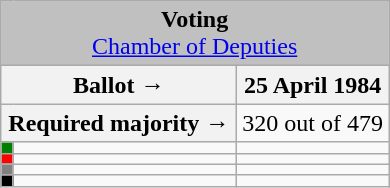<table class="wikitable" style="text-align:center;">
<tr>
<td colspan="4" align="center" bgcolor="#C0C0C0"><strong>Voting</strong><br><a href='#'>Chamber of Deputies</a></td>
</tr>
<tr>
<th colspan="2" style="width:150px;">Ballot →</th>
<th>25 April 1984</th>
</tr>
<tr>
<th colspan="2">Required majority →</th>
<td>320 out of 479 </td>
</tr>
<tr>
<th style="width:1px; background:green;"></th>
<td style="text-align:left;"></td>
<td></td>
</tr>
<tr>
<th style="background:red;"></th>
<td style="text-align:left;"></td>
<td></td>
</tr>
<tr>
<th style="background:gray;"></th>
<td style="text-align:left;"></td>
<td></td>
</tr>
<tr>
<th style="background:black;"></th>
<td style="text-align:left;"></td>
<td></td>
</tr>
</table>
